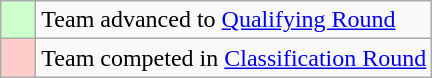<table class="wikitable">
<tr>
<td style="background:#cfc;">    </td>
<td>Team advanced to <a href='#'>Qualifying Round</a></td>
</tr>
<tr>
<td style="background:#fcc;">    </td>
<td>Team competed in <a href='#'>Classification Round</a></td>
</tr>
</table>
